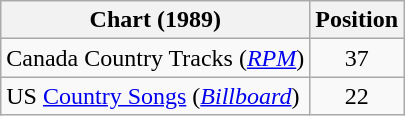<table class="wikitable sortable">
<tr>
<th scope="col">Chart (1989)</th>
<th scope="col">Position</th>
</tr>
<tr>
<td>Canada Country Tracks (<em><a href='#'>RPM</a></em>)</td>
<td align="center">37</td>
</tr>
<tr>
<td>US <a href='#'>Country Songs</a> (<em><a href='#'>Billboard</a></em>)</td>
<td align="center">22</td>
</tr>
</table>
